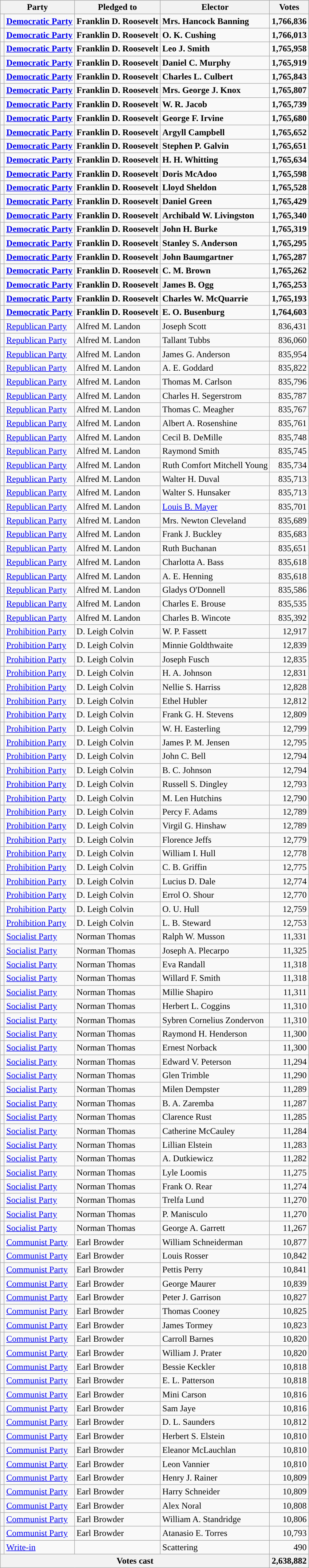<table class="wikitable">
<tr>
<th colspan=2>Party</th>
<th>Pledged to</th>
<th>Elector</th>
<th>Votes</th>
</tr>
<tr style="font-weight:bold">
<td bgcolor=></td>
<td><a href='#'>Democratic Party</a></td>
<td>Franklin D. Roosevelt</td>
<td>Mrs. Hancock Banning</td>
<td align="right">1,766,836</td>
</tr>
<tr style="font-weight:bold">
<td bgcolor=></td>
<td><a href='#'>Democratic Party</a></td>
<td>Franklin D. Roosevelt</td>
<td>O. K. Cushing</td>
<td align="right">1,766,013</td>
</tr>
<tr style="font-weight:bold">
<td bgcolor=></td>
<td><a href='#'>Democratic Party</a></td>
<td>Franklin D. Roosevelt</td>
<td>Leo J. Smith</td>
<td align="right">1,765,958</td>
</tr>
<tr style="font-weight:bold">
<td bgcolor=></td>
<td><a href='#'>Democratic Party</a></td>
<td>Franklin D. Roosevelt</td>
<td>Daniel C. Murphy</td>
<td align="right">1,765,919</td>
</tr>
<tr style="font-weight:bold">
<td bgcolor=></td>
<td><a href='#'>Democratic Party</a></td>
<td>Franklin D. Roosevelt</td>
<td>Charles L. Culbert</td>
<td align="right">1,765,843</td>
</tr>
<tr style="font-weight:bold">
<td bgcolor=></td>
<td><a href='#'>Democratic Party</a></td>
<td>Franklin D. Roosevelt</td>
<td>Mrs. George J. Knox</td>
<td align="right">1,765,807</td>
</tr>
<tr style="font-weight:bold">
<td bgcolor=></td>
<td><a href='#'>Democratic Party</a></td>
<td>Franklin D. Roosevelt</td>
<td>W. R. Jacob</td>
<td align="right">1,765,739</td>
</tr>
<tr style="font-weight:bold">
<td bgcolor=></td>
<td><a href='#'>Democratic Party</a></td>
<td>Franklin D. Roosevelt</td>
<td>George F. Irvine</td>
<td align="right">1,765,680</td>
</tr>
<tr style="font-weight:bold">
<td bgcolor=></td>
<td><a href='#'>Democratic Party</a></td>
<td>Franklin D. Roosevelt</td>
<td>Argyll Campbell</td>
<td align="right">1,765,652</td>
</tr>
<tr style="font-weight:bold">
<td bgcolor=></td>
<td><a href='#'>Democratic Party</a></td>
<td>Franklin D. Roosevelt</td>
<td>Stephen P. Galvin</td>
<td align="right">1,765,651</td>
</tr>
<tr style="font-weight:bold">
<td bgcolor=></td>
<td><a href='#'>Democratic Party</a></td>
<td>Franklin D. Roosevelt</td>
<td>H. H. Whitting</td>
<td align="right">1,765,634</td>
</tr>
<tr style="font-weight:bold">
<td bgcolor=></td>
<td><a href='#'>Democratic Party</a></td>
<td>Franklin D. Roosevelt</td>
<td>Doris McAdoo</td>
<td align="right">1,765,598</td>
</tr>
<tr style="font-weight:bold">
<td bgcolor=></td>
<td><a href='#'>Democratic Party</a></td>
<td>Franklin D. Roosevelt</td>
<td>Lloyd Sheldon</td>
<td align="right">1,765,528</td>
</tr>
<tr style="font-weight:bold">
<td bgcolor=></td>
<td><a href='#'>Democratic Party</a></td>
<td>Franklin D. Roosevelt</td>
<td>Daniel Green</td>
<td align="right">1,765,429</td>
</tr>
<tr style="font-weight:bold">
<td bgcolor=></td>
<td><a href='#'>Democratic Party</a></td>
<td>Franklin D. Roosevelt</td>
<td>Archibald W. Livingston</td>
<td align="right">1,765,340</td>
</tr>
<tr style="font-weight:bold">
<td bgcolor=></td>
<td><a href='#'>Democratic Party</a></td>
<td>Franklin D. Roosevelt</td>
<td>John H. Burke</td>
<td align="right">1,765,319</td>
</tr>
<tr style="font-weight:bold">
<td bgcolor=></td>
<td><a href='#'>Democratic Party</a></td>
<td>Franklin D. Roosevelt</td>
<td>Stanley S. Anderson</td>
<td align="right">1,765,295</td>
</tr>
<tr style="font-weight:bold">
<td bgcolor=></td>
<td><a href='#'>Democratic Party</a></td>
<td>Franklin D. Roosevelt</td>
<td>John Baumgartner</td>
<td align="right">1,765,287</td>
</tr>
<tr style="font-weight:bold">
<td bgcolor=></td>
<td><a href='#'>Democratic Party</a></td>
<td>Franklin D. Roosevelt</td>
<td>C. M. Brown</td>
<td align="right">1,765,262</td>
</tr>
<tr style="font-weight:bold">
<td bgcolor=></td>
<td><a href='#'>Democratic Party</a></td>
<td>Franklin D. Roosevelt</td>
<td>James B. Ogg</td>
<td align="right">1,765,253</td>
</tr>
<tr style="font-weight:bold">
<td bgcolor=></td>
<td><a href='#'>Democratic Party</a></td>
<td>Franklin D. Roosevelt</td>
<td>Charles W. McQuarrie</td>
<td align="right">1,765,193</td>
</tr>
<tr style="font-weight:bold">
<td bgcolor=></td>
<td><a href='#'>Democratic Party</a></td>
<td>Franklin D. Roosevelt</td>
<td>E. O. Busenburg</td>
<td align="right">1,764,603</td>
</tr>
<tr>
<td></td>
<td><a href='#'>Republican Party</a></td>
<td>Alfred M. Landon</td>
<td>Joseph Scott</td>
<td align="right">836,431</td>
</tr>
<tr>
<td></td>
<td><a href='#'>Republican Party</a></td>
<td>Alfred M. Landon</td>
<td>Tallant Tubbs</td>
<td align="right">836,060</td>
</tr>
<tr>
<td></td>
<td><a href='#'>Republican Party</a></td>
<td>Alfred M. Landon</td>
<td>James G. Anderson</td>
<td align="right">835,954</td>
</tr>
<tr>
<td></td>
<td><a href='#'>Republican Party</a></td>
<td>Alfred M. Landon</td>
<td>A. E. Goddard</td>
<td align="right">835,822</td>
</tr>
<tr>
<td></td>
<td><a href='#'>Republican Party</a></td>
<td>Alfred M. Landon</td>
<td>Thomas M. Carlson</td>
<td align="right">835,796</td>
</tr>
<tr>
<td></td>
<td><a href='#'>Republican Party</a></td>
<td>Alfred M. Landon</td>
<td>Charles H. Segerstrom</td>
<td align="right">835,787</td>
</tr>
<tr>
<td></td>
<td><a href='#'>Republican Party</a></td>
<td>Alfred M. Landon</td>
<td>Thomas C. Meagher</td>
<td align="right">835,767</td>
</tr>
<tr>
<td></td>
<td><a href='#'>Republican Party</a></td>
<td>Alfred M. Landon</td>
<td>Albert A. Rosenshine</td>
<td align="right">835,761</td>
</tr>
<tr>
<td></td>
<td><a href='#'>Republican Party</a></td>
<td>Alfred M. Landon</td>
<td>Cecil B. DeMille</td>
<td align="right">835,748</td>
</tr>
<tr>
<td></td>
<td><a href='#'>Republican Party</a></td>
<td>Alfred M. Landon</td>
<td>Raymond Smith</td>
<td align="right">835,745</td>
</tr>
<tr>
<td></td>
<td><a href='#'>Republican Party</a></td>
<td>Alfred M. Landon</td>
<td>Ruth Comfort Mitchell Young</td>
<td align="right">835,734</td>
</tr>
<tr>
<td></td>
<td><a href='#'>Republican Party</a></td>
<td>Alfred M. Landon</td>
<td>Walter H. Duval</td>
<td align="right">835,713</td>
</tr>
<tr>
<td></td>
<td><a href='#'>Republican Party</a></td>
<td>Alfred M. Landon</td>
<td>Walter S. Hunsaker</td>
<td align="right">835,713</td>
</tr>
<tr>
<td></td>
<td><a href='#'>Republican Party</a></td>
<td>Alfred M. Landon</td>
<td><a href='#'>Louis B. Mayer</a></td>
<td align="right">835,701</td>
</tr>
<tr>
<td></td>
<td><a href='#'>Republican Party</a></td>
<td>Alfred M. Landon</td>
<td>Mrs. Newton Cleveland</td>
<td align="right">835,689</td>
</tr>
<tr>
<td></td>
<td><a href='#'>Republican Party</a></td>
<td>Alfred M. Landon</td>
<td>Frank J. Buckley</td>
<td align="right">835,683</td>
</tr>
<tr>
<td></td>
<td><a href='#'>Republican Party</a></td>
<td>Alfred M. Landon</td>
<td>Ruth Buchanan</td>
<td align="right">835,651</td>
</tr>
<tr>
<td></td>
<td><a href='#'>Republican Party</a></td>
<td>Alfred M. Landon</td>
<td>Charlotta A. Bass</td>
<td align="right">835,618</td>
</tr>
<tr>
<td></td>
<td><a href='#'>Republican Party</a></td>
<td>Alfred M. Landon</td>
<td>A. E. Henning</td>
<td align="right">835,618</td>
</tr>
<tr>
<td></td>
<td><a href='#'>Republican Party</a></td>
<td>Alfred M. Landon</td>
<td>Gladys O'Donnell</td>
<td align="right">835,586</td>
</tr>
<tr>
<td></td>
<td><a href='#'>Republican Party</a></td>
<td>Alfred M. Landon</td>
<td>Charles E. Brouse</td>
<td align="right">835,535</td>
</tr>
<tr>
<td></td>
<td><a href='#'>Republican Party</a></td>
<td>Alfred M. Landon</td>
<td>Charles B. Wincote</td>
<td align="right">835,392</td>
</tr>
<tr>
<td bgcolor=></td>
<td><a href='#'>Prohibition Party</a></td>
<td>D. Leigh Colvin</td>
<td>W. P. Fassett</td>
<td align="right">12,917</td>
</tr>
<tr>
<td bgcolor=></td>
<td><a href='#'>Prohibition Party</a></td>
<td>D. Leigh Colvin</td>
<td>Minnie Goldthwaite</td>
<td align="right">12,839</td>
</tr>
<tr>
<td bgcolor=></td>
<td><a href='#'>Prohibition Party</a></td>
<td>D. Leigh Colvin</td>
<td>Joseph Fusch</td>
<td align="right">12,835</td>
</tr>
<tr>
<td bgcolor=></td>
<td><a href='#'>Prohibition Party</a></td>
<td>D. Leigh Colvin</td>
<td>H. A. Johnson</td>
<td align="right">12,831</td>
</tr>
<tr>
<td bgcolor=></td>
<td><a href='#'>Prohibition Party</a></td>
<td>D. Leigh Colvin</td>
<td>Nellie S. Harriss</td>
<td align="right">12,828</td>
</tr>
<tr>
<td bgcolor=></td>
<td><a href='#'>Prohibition Party</a></td>
<td>D. Leigh Colvin</td>
<td>Ethel Hubler</td>
<td align="right">12,812</td>
</tr>
<tr>
<td bgcolor=></td>
<td><a href='#'>Prohibition Party</a></td>
<td>D. Leigh Colvin</td>
<td>Frank G. H. Stevens</td>
<td align="right">12,809</td>
</tr>
<tr>
<td bgcolor=></td>
<td><a href='#'>Prohibition Party</a></td>
<td>D. Leigh Colvin</td>
<td>W. H. Easterling</td>
<td align="right">12,799</td>
</tr>
<tr>
<td bgcolor=></td>
<td><a href='#'>Prohibition Party</a></td>
<td>D. Leigh Colvin</td>
<td>James P. M. Jensen</td>
<td align="right">12,795</td>
</tr>
<tr>
<td bgcolor=></td>
<td><a href='#'>Prohibition Party</a></td>
<td>D. Leigh Colvin</td>
<td>John C. Bell</td>
<td align="right">12,794</td>
</tr>
<tr>
<td bgcolor=></td>
<td><a href='#'>Prohibition Party</a></td>
<td>D. Leigh Colvin</td>
<td>B. C. Johnson</td>
<td align="right">12,794</td>
</tr>
<tr>
<td bgcolor=></td>
<td><a href='#'>Prohibition Party</a></td>
<td>D. Leigh Colvin</td>
<td>Russell S. Dingley</td>
<td align="right">12,793</td>
</tr>
<tr>
<td bgcolor=></td>
<td><a href='#'>Prohibition Party</a></td>
<td>D. Leigh Colvin</td>
<td>M. Len Hutchins</td>
<td align="right">12,790</td>
</tr>
<tr>
<td bgcolor=></td>
<td><a href='#'>Prohibition Party</a></td>
<td>D. Leigh Colvin</td>
<td>Percy F. Adams</td>
<td align="right">12,789</td>
</tr>
<tr>
<td bgcolor=></td>
<td><a href='#'>Prohibition Party</a></td>
<td>D. Leigh Colvin</td>
<td>Virgil G. Hinshaw</td>
<td align="right">12,789</td>
</tr>
<tr>
<td bgcolor=></td>
<td><a href='#'>Prohibition Party</a></td>
<td>D. Leigh Colvin</td>
<td>Florence Jeffs</td>
<td align="right">12,779</td>
</tr>
<tr>
<td bgcolor=></td>
<td><a href='#'>Prohibition Party</a></td>
<td>D. Leigh Colvin</td>
<td>William I. Hull</td>
<td align="right">12,778</td>
</tr>
<tr>
<td bgcolor=></td>
<td><a href='#'>Prohibition Party</a></td>
<td>D. Leigh Colvin</td>
<td>C. B. Griffin</td>
<td align="right">12,775</td>
</tr>
<tr>
<td bgcolor=></td>
<td><a href='#'>Prohibition Party</a></td>
<td>D. Leigh Colvin</td>
<td>Lucius D. Dale</td>
<td align="right">12,774</td>
</tr>
<tr>
<td bgcolor=></td>
<td><a href='#'>Prohibition Party</a></td>
<td>D. Leigh Colvin</td>
<td>Errol O. Shour</td>
<td align="right">12,770</td>
</tr>
<tr>
<td bgcolor=></td>
<td><a href='#'>Prohibition Party</a></td>
<td>D. Leigh Colvin</td>
<td>O. U. Hull</td>
<td align="right">12,759</td>
</tr>
<tr>
<td bgcolor=></td>
<td><a href='#'>Prohibition Party</a></td>
<td>D. Leigh Colvin</td>
<td>L. B. Steward</td>
<td align="right">12,753</td>
</tr>
<tr>
<td bgcolor=></td>
<td><a href='#'>Socialist Party</a></td>
<td>Norman Thomas</td>
<td>Ralph W. Musson</td>
<td align="right">11,331</td>
</tr>
<tr>
<td bgcolor=></td>
<td><a href='#'>Socialist Party</a></td>
<td>Norman Thomas</td>
<td>Joseph A. Plecarpo</td>
<td align="right">11,325</td>
</tr>
<tr>
<td bgcolor=></td>
<td><a href='#'>Socialist Party</a></td>
<td>Norman Thomas</td>
<td>Eva Randall</td>
<td align="right">11,318</td>
</tr>
<tr>
<td bgcolor=></td>
<td><a href='#'>Socialist Party</a></td>
<td>Norman Thomas</td>
<td>Willard F. Smith</td>
<td align="right">11,318</td>
</tr>
<tr>
<td bgcolor=></td>
<td><a href='#'>Socialist Party</a></td>
<td>Norman Thomas</td>
<td>Millie Shapiro</td>
<td align="right">11,311</td>
</tr>
<tr>
<td bgcolor=></td>
<td><a href='#'>Socialist Party</a></td>
<td>Norman Thomas</td>
<td>Herbert L. Coggins</td>
<td align="right">11,310</td>
</tr>
<tr>
<td bgcolor=></td>
<td><a href='#'>Socialist Party</a></td>
<td>Norman Thomas</td>
<td>Sybren Cornelius Zondervon</td>
<td align="right">11,310</td>
</tr>
<tr>
<td bgcolor=></td>
<td><a href='#'>Socialist Party</a></td>
<td>Norman Thomas</td>
<td>Raymond H. Henderson</td>
<td align="right">11,300</td>
</tr>
<tr>
<td bgcolor=></td>
<td><a href='#'>Socialist Party</a></td>
<td>Norman Thomas</td>
<td>Ernest Norback</td>
<td align="right">11,300</td>
</tr>
<tr>
<td bgcolor=></td>
<td><a href='#'>Socialist Party</a></td>
<td>Norman Thomas</td>
<td>Edward V. Peterson</td>
<td align="right">11,294</td>
</tr>
<tr>
<td bgcolor=></td>
<td><a href='#'>Socialist Party</a></td>
<td>Norman Thomas</td>
<td>Glen Trimble</td>
<td align="right">11,290</td>
</tr>
<tr>
<td bgcolor=></td>
<td><a href='#'>Socialist Party</a></td>
<td>Norman Thomas</td>
<td>Milen Dempster</td>
<td align="right">11,289</td>
</tr>
<tr>
<td bgcolor=></td>
<td><a href='#'>Socialist Party</a></td>
<td>Norman Thomas</td>
<td>B. A. Zaremba</td>
<td align="right">11,287</td>
</tr>
<tr>
<td bgcolor=></td>
<td><a href='#'>Socialist Party</a></td>
<td>Norman Thomas</td>
<td>Clarence Rust</td>
<td align="right">11,285</td>
</tr>
<tr>
<td bgcolor=></td>
<td><a href='#'>Socialist Party</a></td>
<td>Norman Thomas</td>
<td>Catherine McCauley</td>
<td align="right">11,284</td>
</tr>
<tr>
<td bgcolor=></td>
<td><a href='#'>Socialist Party</a></td>
<td>Norman Thomas</td>
<td>Lillian Elstein</td>
<td align="right">11,283</td>
</tr>
<tr>
<td bgcolor=></td>
<td><a href='#'>Socialist Party</a></td>
<td>Norman Thomas</td>
<td>A. Dutkiewicz</td>
<td align="right">11,282</td>
</tr>
<tr>
<td bgcolor=></td>
<td><a href='#'>Socialist Party</a></td>
<td>Norman Thomas</td>
<td>Lyle Loomis</td>
<td align="right">11,275</td>
</tr>
<tr>
<td bgcolor=></td>
<td><a href='#'>Socialist Party</a></td>
<td>Norman Thomas</td>
<td>Frank O. Rear</td>
<td align="right">11,274</td>
</tr>
<tr>
<td bgcolor=></td>
<td><a href='#'>Socialist Party</a></td>
<td>Norman Thomas</td>
<td>Trelfa Lund</td>
<td align="right">11,270</td>
</tr>
<tr>
<td bgcolor=></td>
<td><a href='#'>Socialist Party</a></td>
<td>Norman Thomas</td>
<td>P. Manisculo</td>
<td align="right">11,270</td>
</tr>
<tr>
<td bgcolor=></td>
<td><a href='#'>Socialist Party</a></td>
<td>Norman Thomas</td>
<td>George A. Garrett</td>
<td align="right">11,267</td>
</tr>
<tr>
<td bgcolor=></td>
<td><a href='#'>Communist Party</a></td>
<td>Earl Browder</td>
<td>William Schneiderman</td>
<td align="right">10,877</td>
</tr>
<tr>
<td bgcolor=></td>
<td><a href='#'>Communist Party</a></td>
<td>Earl Browder</td>
<td>Louis Rosser</td>
<td align="right">10,842</td>
</tr>
<tr>
<td bgcolor=></td>
<td><a href='#'>Communist Party</a></td>
<td>Earl Browder</td>
<td>Pettis Perry</td>
<td align="right">10,841</td>
</tr>
<tr>
<td bgcolor=></td>
<td><a href='#'>Communist Party</a></td>
<td>Earl Browder</td>
<td>George Maurer</td>
<td align="right">10,839</td>
</tr>
<tr>
<td bgcolor=></td>
<td><a href='#'>Communist Party</a></td>
<td>Earl Browder</td>
<td>Peter J. Garrison</td>
<td align="right">10,827</td>
</tr>
<tr>
<td bgcolor=></td>
<td><a href='#'>Communist Party</a></td>
<td>Earl Browder</td>
<td>Thomas Cooney</td>
<td align="right">10,825</td>
</tr>
<tr>
<td bgcolor=></td>
<td><a href='#'>Communist Party</a></td>
<td>Earl Browder</td>
<td>James Tormey</td>
<td align="right">10,823</td>
</tr>
<tr>
<td bgcolor=></td>
<td><a href='#'>Communist Party</a></td>
<td>Earl Browder</td>
<td>Carroll Barnes</td>
<td align="right">10,820</td>
</tr>
<tr>
<td bgcolor=></td>
<td><a href='#'>Communist Party</a></td>
<td>Earl Browder</td>
<td>William J. Prater</td>
<td align="right">10,820</td>
</tr>
<tr>
<td bgcolor=></td>
<td><a href='#'>Communist Party</a></td>
<td>Earl Browder</td>
<td>Bessie Keckler</td>
<td align="right">10,818</td>
</tr>
<tr>
<td bgcolor=></td>
<td><a href='#'>Communist Party</a></td>
<td>Earl Browder</td>
<td>E. L. Patterson</td>
<td align="right">10,818</td>
</tr>
<tr>
<td bgcolor=></td>
<td><a href='#'>Communist Party</a></td>
<td>Earl Browder</td>
<td>Mini Carson</td>
<td align="right">10,816</td>
</tr>
<tr>
<td bgcolor=></td>
<td><a href='#'>Communist Party</a></td>
<td>Earl Browder</td>
<td>Sam Jaye</td>
<td align="right">10,816</td>
</tr>
<tr>
<td bgcolor=></td>
<td><a href='#'>Communist Party</a></td>
<td>Earl Browder</td>
<td>D. L. Saunders</td>
<td align="right">10,812</td>
</tr>
<tr>
<td bgcolor=></td>
<td><a href='#'>Communist Party</a></td>
<td>Earl Browder</td>
<td>Herbert S. Elstein</td>
<td align="right">10,810</td>
</tr>
<tr>
<td bgcolor=></td>
<td><a href='#'>Communist Party</a></td>
<td>Earl Browder</td>
<td>Eleanor McLauchlan</td>
<td align="right">10,810</td>
</tr>
<tr>
<td bgcolor=></td>
<td><a href='#'>Communist Party</a></td>
<td>Earl Browder</td>
<td>Leon Vannier</td>
<td align="right">10,810</td>
</tr>
<tr>
<td bgcolor=></td>
<td><a href='#'>Communist Party</a></td>
<td>Earl Browder</td>
<td>Henry J. Rainer</td>
<td align="right">10,809</td>
</tr>
<tr>
<td bgcolor=></td>
<td><a href='#'>Communist Party</a></td>
<td>Earl Browder</td>
<td>Harry Schneider</td>
<td align="right">10,809</td>
</tr>
<tr>
<td bgcolor=></td>
<td><a href='#'>Communist Party</a></td>
<td>Earl Browder</td>
<td>Alex Noral</td>
<td align="right">10,808</td>
</tr>
<tr>
<td bgcolor=></td>
<td><a href='#'>Communist Party</a></td>
<td>Earl Browder</td>
<td>William A. Standridge</td>
<td align="right">10,806</td>
</tr>
<tr>
<td bgcolor=></td>
<td><a href='#'>Communist Party</a></td>
<td>Earl Browder</td>
<td>Atanasio E. Torres</td>
<td align="right">10,793</td>
</tr>
<tr>
<td></td>
<td><a href='#'>Write-in</a></td>
<td></td>
<td>Scattering</td>
<td align="right">490</td>
</tr>
<tr>
<th colspan="4">Votes cast</th>
<th>2,638,882</th>
</tr>
</table>
